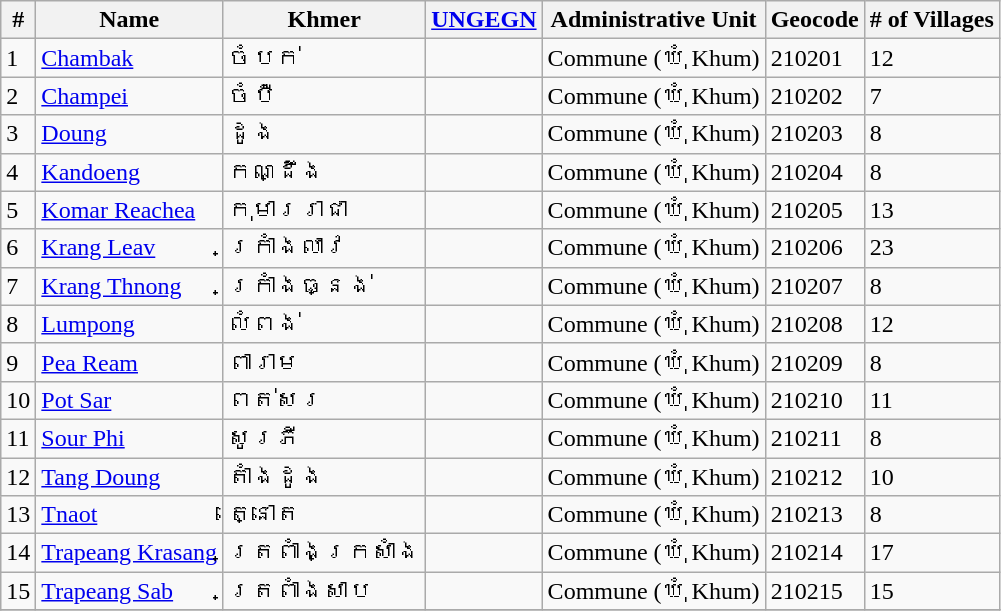<table class="wikitable sortable">
<tr>
<th>#</th>
<th>Name</th>
<th>Khmer</th>
<th><a href='#'>UNGEGN</a></th>
<th>Administrative Unit</th>
<th>Geocode</th>
<th># of Villages</th>
</tr>
<tr>
<td>1</td>
<td><a href='#'>Chambak</a></td>
<td>ចំបក់</td>
<td></td>
<td>Commune (ឃុំ Khum)</td>
<td>210201</td>
<td>12</td>
</tr>
<tr>
<td>2</td>
<td><a href='#'>Champei</a></td>
<td>ចំប៉ី</td>
<td></td>
<td>Commune (ឃុំ Khum)</td>
<td>210202</td>
<td>7</td>
</tr>
<tr>
<td>3</td>
<td><a href='#'>Doung</a></td>
<td>ដូង</td>
<td></td>
<td>Commune (ឃុំ Khum)</td>
<td>210203</td>
<td>8</td>
</tr>
<tr>
<td>4</td>
<td><a href='#'>Kandoeng</a></td>
<td>កណ្ដឹង</td>
<td></td>
<td>Commune (ឃុំ Khum)</td>
<td>210204</td>
<td>8</td>
</tr>
<tr>
<td>5</td>
<td><a href='#'>Komar Reachea</a></td>
<td>កុមាររាជា</td>
<td></td>
<td>Commune (ឃុំ Khum)</td>
<td>210205</td>
<td>13</td>
</tr>
<tr>
<td>6</td>
<td><a href='#'>Krang Leav</a></td>
<td>ក្រាំងលាវ</td>
<td></td>
<td>Commune (ឃុំ Khum)</td>
<td>210206</td>
<td>23</td>
</tr>
<tr>
<td>7</td>
<td><a href='#'>Krang Thnong</a></td>
<td>ក្រាំងធ្នង់</td>
<td></td>
<td>Commune (ឃុំ Khum)</td>
<td>210207</td>
<td>8</td>
</tr>
<tr>
<td>8</td>
<td><a href='#'>Lumpong</a></td>
<td>លំពង់</td>
<td></td>
<td>Commune (ឃុំ Khum)</td>
<td>210208</td>
<td>12</td>
</tr>
<tr>
<td>9</td>
<td><a href='#'>Pea Ream</a></td>
<td>ពារាម</td>
<td></td>
<td>Commune (ឃុំ Khum)</td>
<td>210209</td>
<td>8</td>
</tr>
<tr>
<td>10</td>
<td><a href='#'>Pot Sar</a></td>
<td>ពត់សរ</td>
<td></td>
<td>Commune (ឃុំ Khum)</td>
<td>210210</td>
<td>11</td>
</tr>
<tr>
<td>11</td>
<td><a href='#'>Sour Phi</a></td>
<td>សូរភី</td>
<td></td>
<td>Commune (ឃុំ Khum)</td>
<td>210211</td>
<td>8</td>
</tr>
<tr>
<td>12</td>
<td><a href='#'>Tang Doung</a></td>
<td>តាំងដូង</td>
<td></td>
<td>Commune (ឃុំ Khum)</td>
<td>210212</td>
<td>10</td>
</tr>
<tr>
<td>13</td>
<td><a href='#'>Tnaot</a></td>
<td>ត្នោត</td>
<td></td>
<td>Commune (ឃុំ Khum)</td>
<td>210213</td>
<td>8</td>
</tr>
<tr>
<td>14</td>
<td><a href='#'>Trapeang Krasang</a></td>
<td>ត្រពាំងក្រសាំង</td>
<td></td>
<td>Commune (ឃុំ Khum)</td>
<td>210214</td>
<td>17</td>
</tr>
<tr>
<td>15</td>
<td><a href='#'>Trapeang Sab</a></td>
<td>ត្រពាំងសាប</td>
<td></td>
<td>Commune (ឃុំ Khum)</td>
<td>210215</td>
<td>15</td>
</tr>
<tr>
</tr>
</table>
